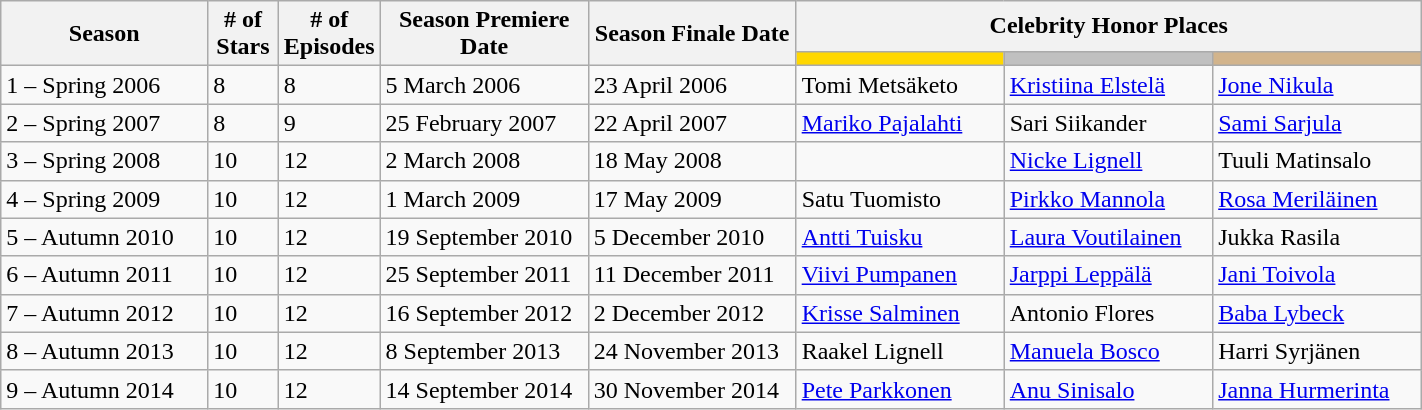<table class="wikitable" border="1" width="75%">
<tr>
<th width=15% rowspan="2">Season</th>
<th width=5% rowspan="2"># of<br>Stars</th>
<th width=5% rowspan="2"># of<br>Episodes</th>
<th width=15% rowspan="2">Season Premiere Date</th>
<th width=15% rowspan="2">Season Finale Date</th>
<th width=45% colspan="3">Celebrity Honor Places</th>
</tr>
<tr>
<td width=15% bgcolor="gold"></td>
<td width=15% bgcolor="silver"></td>
<td width=15% bgcolor="tan"></td>
</tr>
<tr>
<td>1 – Spring 2006</td>
<td>8</td>
<td>8</td>
<td>5 March 2006</td>
<td>23 April 2006</td>
<td>Tomi Metsäketo</td>
<td><a href='#'>Kristiina Elstelä</a></td>
<td><a href='#'>Jone Nikula</a></td>
</tr>
<tr>
<td>2 – Spring 2007</td>
<td>8</td>
<td>9</td>
<td>25 February 2007</td>
<td>22 April 2007</td>
<td><a href='#'>Mariko Pajalahti</a></td>
<td>Sari Siikander</td>
<td><a href='#'>Sami Sarjula</a></td>
</tr>
<tr>
<td>3 – Spring 2008</td>
<td>10</td>
<td>12</td>
<td>2 March 2008</td>
<td>18 May 2008</td>
<td></td>
<td><a href='#'>Nicke Lignell</a></td>
<td>Tuuli Matinsalo</td>
</tr>
<tr>
<td>4 – Spring 2009</td>
<td>10</td>
<td>12</td>
<td>1 March 2009</td>
<td>17 May 2009</td>
<td>Satu Tuomisto</td>
<td><a href='#'>Pirkko Mannola</a></td>
<td><a href='#'>Rosa Meriläinen</a></td>
</tr>
<tr>
<td>5 – Autumn 2010</td>
<td>10</td>
<td>12</td>
<td>19 September 2010</td>
<td>5 December 2010</td>
<td><a href='#'>Antti Tuisku</a></td>
<td><a href='#'>Laura Voutilainen</a></td>
<td>Jukka Rasila</td>
</tr>
<tr>
<td>6 – Autumn 2011</td>
<td>10</td>
<td>12</td>
<td>25 September 2011</td>
<td>11 December 2011</td>
<td><a href='#'>Viivi Pumpanen</a></td>
<td><a href='#'>Jarppi Leppälä</a></td>
<td><a href='#'>Jani Toivola</a></td>
</tr>
<tr>
<td>7 – Autumn 2012</td>
<td>10</td>
<td>12</td>
<td>16 September 2012</td>
<td>2 December 2012</td>
<td><a href='#'>Krisse Salminen</a></td>
<td>Antonio Flores</td>
<td><a href='#'>Baba Lybeck</a></td>
</tr>
<tr>
<td>8 – Autumn 2013</td>
<td>10</td>
<td>12</td>
<td>8 September 2013</td>
<td>24 November 2013</td>
<td>Raakel Lignell</td>
<td><a href='#'>Manuela Bosco</a></td>
<td>Harri Syrjänen</td>
</tr>
<tr>
<td>9 – Autumn 2014</td>
<td>10</td>
<td>12</td>
<td>14 September 2014</td>
<td>30 November 2014</td>
<td><a href='#'>Pete Parkkonen</a></td>
<td><a href='#'>Anu Sinisalo</a></td>
<td><a href='#'>Janna Hurmerinta</a></td>
</tr>
</table>
